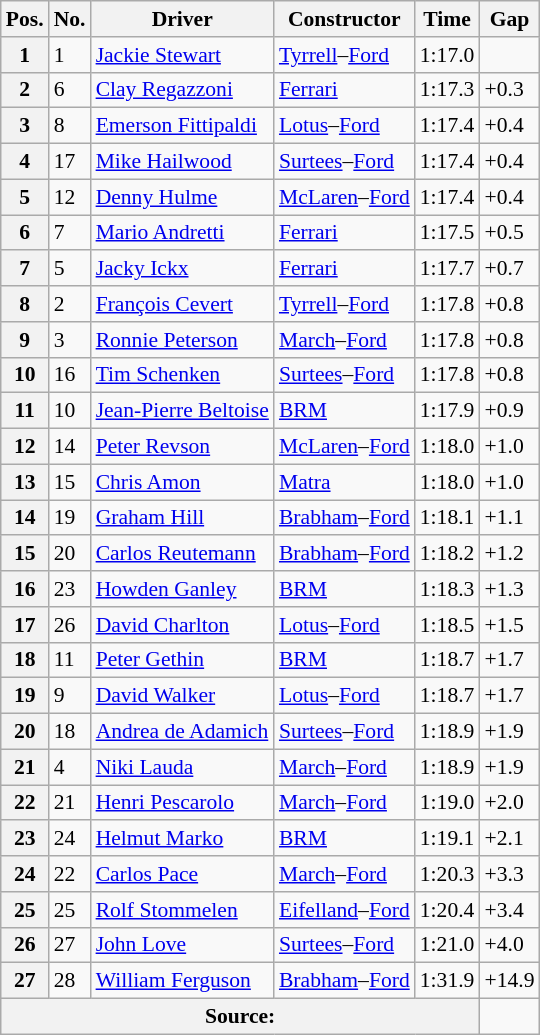<table class="wikitable sortable" style="font-size: 90%;">
<tr>
<th>Pos.</th>
<th>No.</th>
<th>Driver</th>
<th>Constructor</th>
<th>Time</th>
<th>Gap</th>
</tr>
<tr>
<th>1</th>
<td>1</td>
<td> <a href='#'>Jackie Stewart</a></td>
<td><a href='#'>Tyrrell</a>–<a href='#'>Ford</a></td>
<td>1:17.0</td>
<td></td>
</tr>
<tr>
<th>2</th>
<td>6</td>
<td> <a href='#'>Clay Regazzoni</a></td>
<td><a href='#'>Ferrari</a></td>
<td>1:17.3</td>
<td>+0.3</td>
</tr>
<tr>
<th>3</th>
<td>8</td>
<td> <a href='#'>Emerson Fittipaldi</a></td>
<td><a href='#'>Lotus</a>–<a href='#'>Ford</a></td>
<td>1:17.4</td>
<td>+0.4</td>
</tr>
<tr>
<th>4</th>
<td>17</td>
<td> <a href='#'>Mike Hailwood</a></td>
<td><a href='#'>Surtees</a>–<a href='#'>Ford</a></td>
<td>1:17.4</td>
<td>+0.4</td>
</tr>
<tr>
<th>5</th>
<td>12</td>
<td> <a href='#'>Denny Hulme</a></td>
<td><a href='#'>McLaren</a>–<a href='#'>Ford</a></td>
<td>1:17.4</td>
<td>+0.4</td>
</tr>
<tr>
<th>6</th>
<td>7</td>
<td> <a href='#'>Mario Andretti</a></td>
<td><a href='#'>Ferrari</a></td>
<td>1:17.5</td>
<td>+0.5</td>
</tr>
<tr>
<th>7</th>
<td>5</td>
<td> <a href='#'>Jacky Ickx</a></td>
<td><a href='#'>Ferrari</a></td>
<td>1:17.7</td>
<td>+0.7</td>
</tr>
<tr>
<th>8</th>
<td>2</td>
<td> <a href='#'>François Cevert</a></td>
<td><a href='#'>Tyrrell</a>–<a href='#'>Ford</a></td>
<td>1:17.8</td>
<td>+0.8</td>
</tr>
<tr>
<th>9</th>
<td>3</td>
<td> <a href='#'>Ronnie Peterson</a></td>
<td><a href='#'>March</a>–<a href='#'>Ford</a></td>
<td>1:17.8</td>
<td>+0.8</td>
</tr>
<tr>
<th>10</th>
<td>16</td>
<td> <a href='#'>Tim Schenken</a></td>
<td><a href='#'>Surtees</a>–<a href='#'>Ford</a></td>
<td>1:17.8</td>
<td>+0.8</td>
</tr>
<tr>
<th>11</th>
<td>10</td>
<td> <a href='#'>Jean-Pierre Beltoise</a></td>
<td><a href='#'>BRM</a></td>
<td>1:17.9</td>
<td>+0.9</td>
</tr>
<tr>
<th>12</th>
<td>14</td>
<td> <a href='#'>Peter Revson</a></td>
<td><a href='#'>McLaren</a>–<a href='#'>Ford</a></td>
<td>1:18.0</td>
<td>+1.0</td>
</tr>
<tr>
<th>13</th>
<td>15</td>
<td> <a href='#'>Chris Amon</a></td>
<td><a href='#'>Matra</a></td>
<td>1:18.0</td>
<td>+1.0</td>
</tr>
<tr>
<th>14</th>
<td>19</td>
<td> <a href='#'>Graham Hill</a></td>
<td><a href='#'>Brabham</a>–<a href='#'>Ford</a></td>
<td>1:18.1</td>
<td>+1.1</td>
</tr>
<tr>
<th>15</th>
<td>20</td>
<td> <a href='#'>Carlos Reutemann</a></td>
<td><a href='#'>Brabham</a>–<a href='#'>Ford</a></td>
<td>1:18.2</td>
<td>+1.2</td>
</tr>
<tr>
<th>16</th>
<td>23</td>
<td> <a href='#'>Howden Ganley</a></td>
<td><a href='#'>BRM</a></td>
<td>1:18.3</td>
<td>+1.3</td>
</tr>
<tr>
<th>17</th>
<td>26</td>
<td> <a href='#'>David Charlton</a></td>
<td><a href='#'>Lotus</a>–<a href='#'>Ford</a></td>
<td>1:18.5</td>
<td>+1.5</td>
</tr>
<tr>
<th>18</th>
<td>11</td>
<td> <a href='#'>Peter Gethin</a></td>
<td><a href='#'>BRM</a></td>
<td>1:18.7</td>
<td>+1.7</td>
</tr>
<tr>
<th>19</th>
<td>9</td>
<td> <a href='#'>David Walker</a></td>
<td><a href='#'>Lotus</a>–<a href='#'>Ford</a></td>
<td>1:18.7</td>
<td>+1.7</td>
</tr>
<tr>
<th>20</th>
<td>18</td>
<td> <a href='#'>Andrea de Adamich</a></td>
<td><a href='#'>Surtees</a>–<a href='#'>Ford</a></td>
<td>1:18.9</td>
<td>+1.9</td>
</tr>
<tr>
<th>21</th>
<td>4</td>
<td> <a href='#'>Niki Lauda</a></td>
<td><a href='#'>March</a>–<a href='#'>Ford</a></td>
<td>1:18.9</td>
<td>+1.9</td>
</tr>
<tr>
<th>22</th>
<td>21</td>
<td> <a href='#'>Henri Pescarolo</a></td>
<td><a href='#'>March</a>–<a href='#'>Ford</a></td>
<td>1:19.0</td>
<td>+2.0</td>
</tr>
<tr>
<th>23</th>
<td>24</td>
<td> <a href='#'>Helmut Marko</a></td>
<td><a href='#'>BRM</a></td>
<td>1:19.1</td>
<td>+2.1</td>
</tr>
<tr>
<th>24</th>
<td>22</td>
<td> <a href='#'>Carlos Pace</a></td>
<td><a href='#'>March</a>–<a href='#'>Ford</a></td>
<td>1:20.3</td>
<td>+3.3</td>
</tr>
<tr>
<th>25</th>
<td>25</td>
<td> <a href='#'>Rolf Stommelen</a></td>
<td><a href='#'>Eifelland</a>–<a href='#'>Ford</a></td>
<td>1:20.4</td>
<td>+3.4</td>
</tr>
<tr>
<th>26</th>
<td>27</td>
<td> <a href='#'>John Love</a></td>
<td><a href='#'>Surtees</a>–<a href='#'>Ford</a></td>
<td>1:21.0</td>
<td>+4.0</td>
</tr>
<tr>
<th>27</th>
<td>28</td>
<td> <a href='#'>William Ferguson</a></td>
<td><a href='#'>Brabham</a>–<a href='#'>Ford</a></td>
<td>1:31.9</td>
<td>+14.9</td>
</tr>
<tr>
<th colspan=5>Source:</th>
</tr>
</table>
